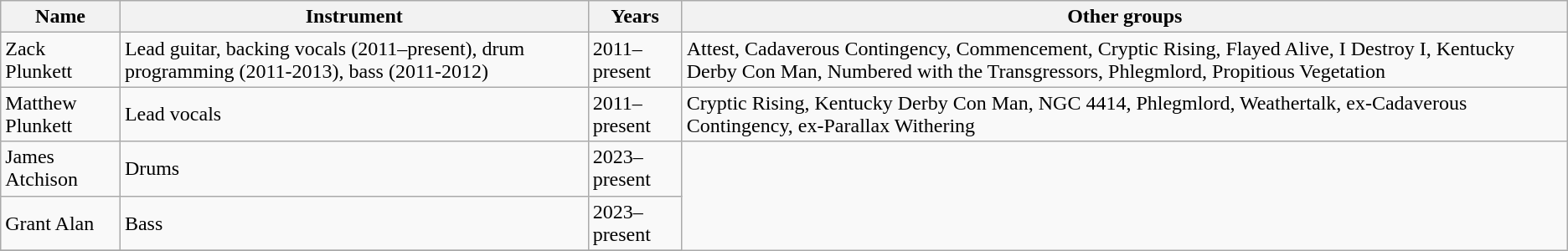<table class="wikitable">
<tr>
<th>Name</th>
<th>Instrument</th>
<th>Years</th>
<th>Other groups</th>
</tr>
<tr>
<td>Zack Plunkett</td>
<td>Lead guitar, backing vocals (2011–present), drum programming (2011-2013), bass (2011-2012)</td>
<td>2011–present</td>
<td>Attest, Cadaverous Contingency, Commencement, Cryptic Rising, Flayed Alive, I Destroy I, Kentucky Derby Con Man, Numbered with the Transgressors, Phlegmlord, Propitious Vegetation</td>
</tr>
<tr>
<td>Matthew Plunkett</td>
<td>Lead vocals</td>
<td>2011–present</td>
<td>Cryptic Rising, Kentucky Derby Con Man, NGC 4414, Phlegmlord, Weathertalk, ex-Cadaverous Contingency, ex-Parallax Withering</td>
</tr>
<tr>
<td>James Atchison</td>
<td>Drums</td>
<td>2023–present</td>
</tr>
<tr>
<td>Grant Alan</td>
<td>Bass</td>
<td>2023–present</td>
</tr>
<tr>
</tr>
</table>
